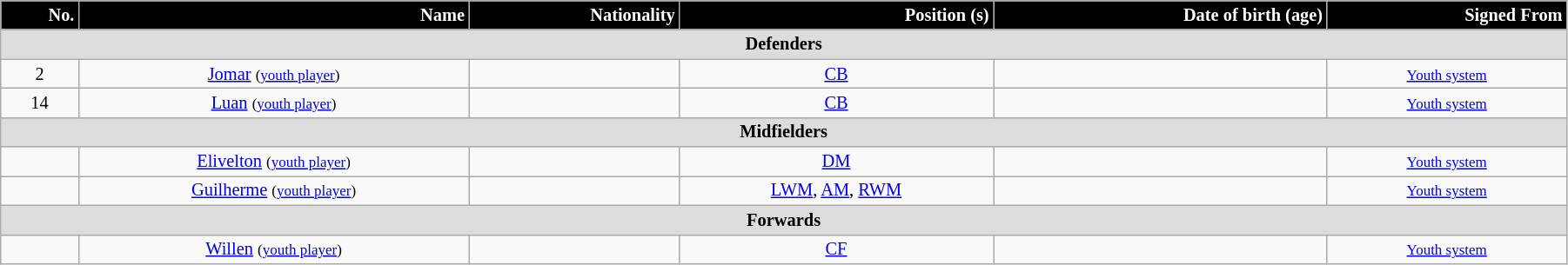<table class="wikitable"  style="text-align:center; font-size:85%; width:95%;">
<tr>
<th style="background:black; color:white; text-align:right;">No.</th>
<th style="background:black; color:white; text-align:right;">Name</th>
<th style="background:black; color:white; text-align:right;">Nationality</th>
<th style="background:black; color:white; text-align:right;">Position (s)</th>
<th style="background:black; color:white; text-align:right;">Date of birth (age)</th>
<th style="background:black; color:white; text-align:right;">Signed From</th>
</tr>
<tr>
<th colspan="6"  style="background:#dcdcdc; text-align:center;">Defenders</th>
</tr>
<tr>
<td>2</td>
<td><a href='#'>Jomar</a> <small>(<a href='#'>youth player</a>)</small></td>
<td></td>
<td><a href='#'>CB</a></td>
<td></td>
<td><small><a href='#'>Youth system</a></small></td>
</tr>
<tr>
<td>14</td>
<td><a href='#'>Luan</a> <small>(<a href='#'>youth player</a>)</small></td>
<td></td>
<td><a href='#'>CB</a></td>
<td></td>
<td><small><a href='#'>Youth system</a></small></td>
</tr>
<tr>
<th colspan="6"  style="background:#dcdcdc; text-align:center;">Midfielders</th>
</tr>
<tr>
<td></td>
<td><a href='#'>Elivelton</a> <small>(<a href='#'>youth player</a>)</small></td>
<td></td>
<td><a href='#'>DM</a></td>
<td></td>
<td><small><a href='#'>Youth system</a></small></td>
</tr>
<tr>
<td></td>
<td><a href='#'>Guilherme</a> <small>(<a href='#'>youth player</a>)</small></td>
<td></td>
<td><a href='#'>LWM</a>, <a href='#'>AM</a>, <a href='#'>RWM</a></td>
<td></td>
<td><small><a href='#'>Youth system</a></small></td>
</tr>
<tr>
<th colspan="6"  style="background:#dcdcdc; text-align:center;">Forwards</th>
</tr>
<tr>
<td></td>
<td><a href='#'>Willen</a> <small>(<a href='#'>youth player</a>)</small></td>
<td></td>
<td><a href='#'>CF</a></td>
<td></td>
<td><small><a href='#'>Youth system</a></small></td>
</tr>
</table>
